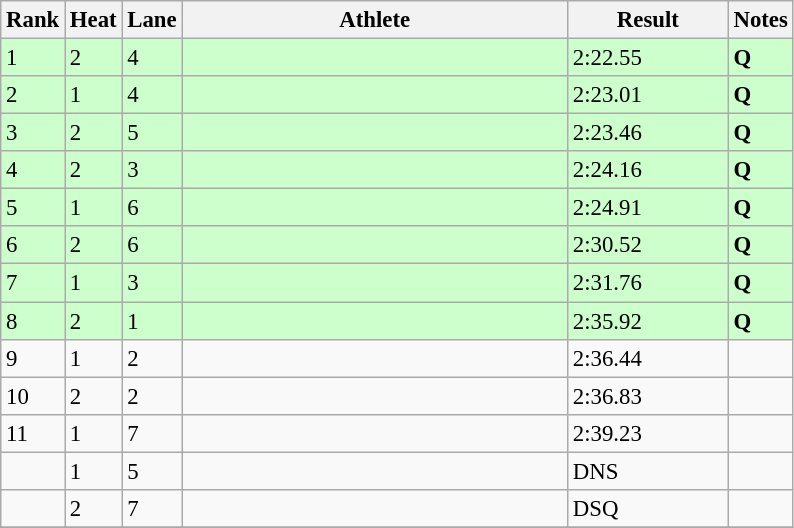<table class="wikitable" style="font-size:95%" style="width:35em;" style="text-align:center">
<tr>
<th>Rank</th>
<th>Heat</th>
<th>Lane</th>
<th width=250>Athlete</th>
<th width=100>Result</th>
<th>Notes</th>
</tr>
<tr bgcolor=ccffcc>
<td>1</td>
<td>2</td>
<td>4</td>
<td align=left></td>
<td>2:22.55</td>
<td><strong>Q</strong></td>
</tr>
<tr bgcolor=ccffcc>
<td>2</td>
<td>1</td>
<td>4</td>
<td align=left></td>
<td>2:23.01</td>
<td><strong>Q</strong></td>
</tr>
<tr bgcolor=ccffcc>
<td>3</td>
<td>2</td>
<td>5</td>
<td align=left></td>
<td>2:23.46</td>
<td><strong>Q</strong></td>
</tr>
<tr bgcolor=ccffcc>
<td>4</td>
<td>2</td>
<td>3</td>
<td align=left></td>
<td>2:24.16</td>
<td><strong>Q</strong></td>
</tr>
<tr bgcolor=ccffcc>
<td>5</td>
<td>1</td>
<td>6</td>
<td align=left></td>
<td>2:24.91</td>
<td><strong>Q</strong></td>
</tr>
<tr bgcolor=ccffcc>
<td>6</td>
<td>2</td>
<td>6</td>
<td align=left></td>
<td>2:30.52</td>
<td><strong>Q</strong></td>
</tr>
<tr bgcolor=ccffcc>
<td>7</td>
<td>1</td>
<td>3</td>
<td align=left></td>
<td>2:31.76</td>
<td><strong>Q</strong></td>
</tr>
<tr bgcolor=ccffcc>
<td>8</td>
<td>2</td>
<td>1</td>
<td align=left></td>
<td>2:35.92</td>
<td><strong>Q</strong></td>
</tr>
<tr>
<td>9</td>
<td>1</td>
<td>2</td>
<td align=left></td>
<td>2:36.44</td>
<td></td>
</tr>
<tr>
<td>10</td>
<td>2</td>
<td>2</td>
<td align=left></td>
<td>2:36.83</td>
<td></td>
</tr>
<tr>
<td>11</td>
<td>1</td>
<td>7</td>
<td align=left></td>
<td>2:39.23</td>
<td></td>
</tr>
<tr>
<td></td>
<td>1</td>
<td>5</td>
<td align=left></td>
<td>DNS</td>
<td></td>
</tr>
<tr>
<td></td>
<td>2</td>
<td>7</td>
<td align=left></td>
<td>DSQ</td>
<td></td>
</tr>
<tr>
</tr>
</table>
